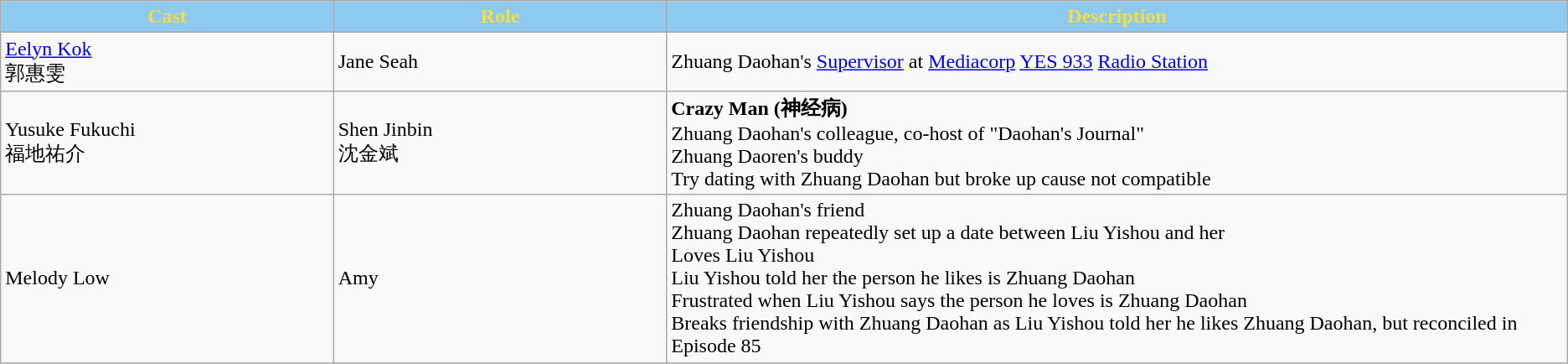<table class="wikitable">
<tr>
<th style="background:#8ecaef; color:#f5de40; width:17%">Cast</th>
<th style="background:#8ecaef; color:#f5de40; width:17%">Role</th>
<th style="background:#8ecaef; color:#f5de40; width:46%">Description</th>
</tr>
<tr>
<td><a href='#'>Eelyn Kok</a> <br> 郭惠雯</td>
<td>Jane Seah</td>
<td>Zhuang Daohan's <a href='#'>Supervisor</a> at <a href='#'>Mediacorp</a> <a href='#'>YES 933</a> <a href='#'>Radio Station</a></td>
</tr>
<tr>
<td>Yusuke Fukuchi <br> 福地祐介</td>
<td>Shen Jinbin <br> 沈金斌</td>
<td><strong>Crazy Man (神经病)</strong> <br> Zhuang Daohan's colleague, co-host of "Daohan's Journal" <br> Zhuang Daoren's buddy <br> Try dating with Zhuang Daohan but broke up cause not compatible</td>
</tr>
<tr>
<td>Melody Low</td>
<td>Amy</td>
<td>Zhuang Daohan's friend <br> Zhuang Daohan repeatedly set up a date between Liu Yishou and her <br> Loves Liu Yishou <br> Liu Yishou told her the person he likes is Zhuang Daohan <br> Frustrated when Liu Yishou says the person he loves is Zhuang Daohan <br> Breaks friendship with Zhuang Daohan as Liu Yishou told her he likes Zhuang Daohan, but reconciled in Episode 85</td>
</tr>
</table>
